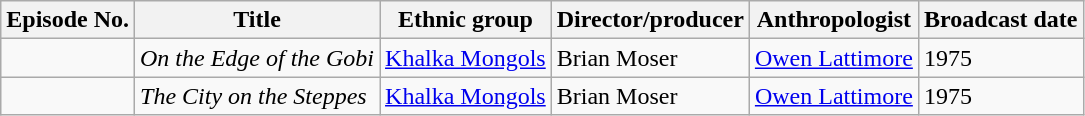<table class="wikitable sortable">
<tr>
<th>Episode No.</th>
<th>Title</th>
<th>Ethnic group</th>
<th>Director/producer</th>
<th>Anthropologist</th>
<th>Broadcast date</th>
</tr>
<tr>
<td></td>
<td><em>On the Edge of the Gobi</em></td>
<td><a href='#'>Khalka Mongols</a></td>
<td>Brian Moser</td>
<td><a href='#'>Owen Lattimore</a></td>
<td>1975</td>
</tr>
<tr>
<td></td>
<td><em>The City on the Steppes</em></td>
<td><a href='#'>Khalka Mongols</a></td>
<td>Brian Moser</td>
<td><a href='#'>Owen Lattimore</a></td>
<td>1975</td>
</tr>
</table>
